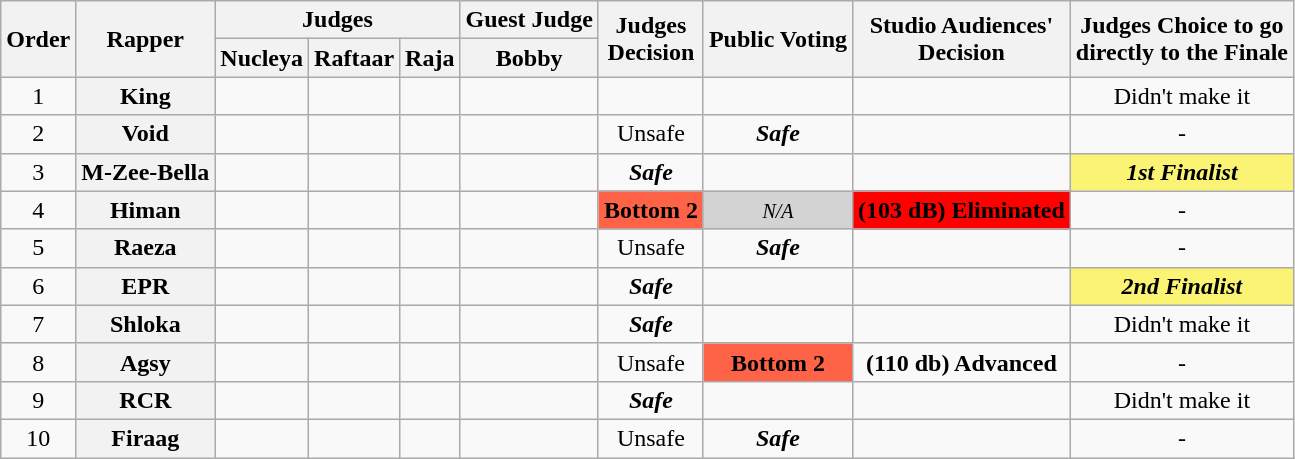<table class="wikitable" style="text-align:center">
<tr>
<th rowspan="2">Order</th>
<th rowspan="2">Rapper</th>
<th colspan="3">Judges</th>
<th>Guest Judge</th>
<th rowspan="2">Judges<br>Decision</th>
<th rowspan="2">Public Voting</th>
<th rowspan="2">Studio Audiences'<br>Decision</th>
<th rowspan="2">Judges Choice to go<br>directly to the Finale</th>
</tr>
<tr>
<th>Nucleya</th>
<th>Raftaar</th>
<th>Raja</th>
<th>Bobby</th>
</tr>
<tr>
<td>1</td>
<th>King</th>
<td></td>
<td></td>
<td></td>
<td></td>
<td><strong></strong></td>
<td></td>
<td></td>
<td>Didn't make it</td>
</tr>
<tr>
<td>2</td>
<th>Void</th>
<td></td>
<td></td>
<td></td>
<td></td>
<td>Unsafe</td>
<td><strong><em>Safe</em></strong></td>
<td></td>
<td>-</td>
</tr>
<tr>
<td>3</td>
<th>M-Zee-Bella</th>
<td></td>
<td></td>
<td></td>
<td></td>
<td><strong><em>Safe</em></strong></td>
<td></td>
<td></td>
<td bgcolor="#fbf373"><strong><em>1st Finalist</em></strong></td>
</tr>
<tr>
<td>4</td>
<th>Himan</th>
<td></td>
<td></td>
<td></td>
<td></td>
<td bgcolor="tomato"><strong>Bottom 2</strong> </td>
<td bgcolor="lightgray"><small><em>N/A</em></small></td>
<td bgcolor="red"><strong>(103 dB) Eliminated</strong></td>
<td>-</td>
</tr>
<tr>
<td>5</td>
<th>Raeza</th>
<td></td>
<td></td>
<td></td>
<td></td>
<td>Unsafe</td>
<td><strong><em>Safe</em></strong></td>
<td></td>
<td>-</td>
</tr>
<tr>
<td>6</td>
<th>EPR</th>
<td></td>
<td></td>
<td></td>
<td></td>
<td><strong><em>Safe</em></strong></td>
<td></td>
<td></td>
<td bgcolor="#fbf373"><strong><em>2nd Finalist</em></strong></td>
</tr>
<tr>
<td>7</td>
<th>Shloka</th>
<td></td>
<td></td>
<td></td>
<td></td>
<td><strong><em>Safe</em></strong></td>
<td></td>
<td></td>
<td>Didn't make it</td>
</tr>
<tr>
<td>8</td>
<th>Agsy</th>
<td><br></td>
<td></td>
<td><br></td>
<td></td>
<td>Unsafe</td>
<td bgcolor="tomato"><strong>Bottom 2</strong></td>
<td><strong> (110 db) Advanced</strong></td>
<td>-</td>
</tr>
<tr>
<td>9</td>
<th>RCR</th>
<td></td>
<td></td>
<td></td>
<td></td>
<td><strong><em>Safe</em></strong></td>
<td></td>
<td></td>
<td>Didn't make it</td>
</tr>
<tr>
<td>10</td>
<th>Firaag</th>
<td></td>
<td></td>
<td></td>
<td></td>
<td>Unsafe</td>
<td><strong><em>Safe</em></strong></td>
<td></td>
<td>-</td>
</tr>
</table>
